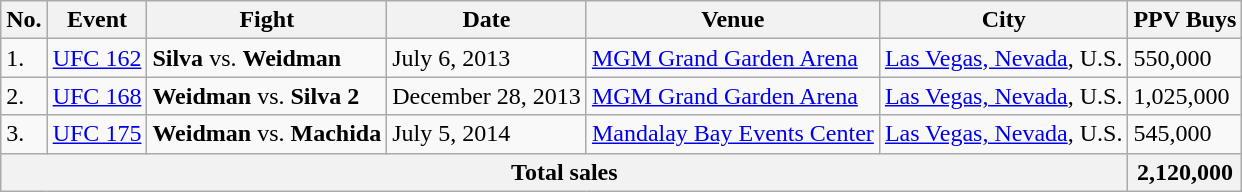<table class="wikitable sortable">
<tr>
<th>No.</th>
<th>Event</th>
<th>Fight</th>
<th>Date</th>
<th>Venue</th>
<th>City</th>
<th>PPV Buys</th>
</tr>
<tr>
<td>1.</td>
<td><a href='#'>UFC 162</a></td>
<td><strong>Silva</strong> vs. <strong>Weidman</strong></td>
<td>July 6, 2013</td>
<td><a href='#'>MGM Grand Garden Arena</a></td>
<td><a href='#'>Las Vegas, Nevada</a>, U.S.</td>
<td>550,000</td>
</tr>
<tr>
<td>2.</td>
<td><a href='#'>UFC 168</a></td>
<td><strong>Weidman</strong> vs. <strong>Silva 2</strong></td>
<td>December 28, 2013</td>
<td><a href='#'>MGM Grand Garden Arena</a></td>
<td><a href='#'>Las Vegas, Nevada</a>, U.S.</td>
<td>1,025,000</td>
</tr>
<tr>
<td>3.</td>
<td><a href='#'>UFC 175</a></td>
<td><strong>Weidman</strong> vs. <strong>Machida</strong></td>
<td>July 5, 2014</td>
<td><a href='#'>Mandalay Bay Events Center</a></td>
<td><a href='#'>Las Vegas, Nevada</a>, U.S.</td>
<td>545,000</td>
</tr>
<tr>
<th colspan="6">Total sales</th>
<th>2,120,000</th>
</tr>
</table>
